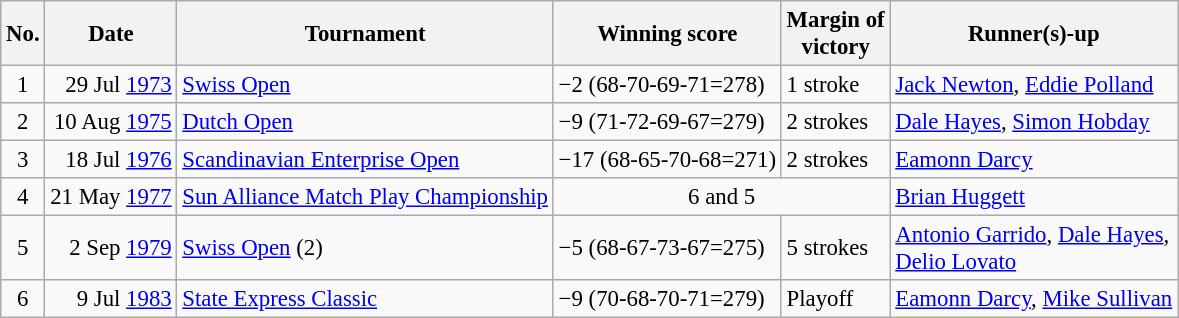<table class="wikitable" style="font-size:95%;">
<tr>
<th>No.</th>
<th>Date</th>
<th>Tournament</th>
<th>Winning score</th>
<th>Margin of<br>victory</th>
<th>Runner(s)-up</th>
</tr>
<tr>
<td align=center>1</td>
<td align=right>29 Jul <a href='#'>1973</a></td>
<td><a href='#'>Swiss Open</a></td>
<td>−2 (68-70-69-71=278)</td>
<td>1 stroke</td>
<td> <a href='#'>Jack Newton</a>,  <a href='#'>Eddie Polland</a></td>
</tr>
<tr>
<td align=center>2</td>
<td align=right>10 Aug <a href='#'>1975</a></td>
<td><a href='#'>Dutch Open</a></td>
<td>−9 (71-72-69-67=279)</td>
<td>2 strokes</td>
<td> <a href='#'>Dale Hayes</a>,  <a href='#'>Simon Hobday</a></td>
</tr>
<tr>
<td align=center>3</td>
<td align=right>18 Jul <a href='#'>1976</a></td>
<td><a href='#'>Scandinavian Enterprise Open</a></td>
<td>−17 (68-65-70-68=271)</td>
<td>2 strokes</td>
<td> <a href='#'>Eamonn Darcy</a></td>
</tr>
<tr>
<td align=center>4</td>
<td align=right>21 May <a href='#'>1977</a></td>
<td><a href='#'>Sun Alliance Match Play Championship</a></td>
<td colspan=2 align=center>6 and 5</td>
<td> <a href='#'>Brian Huggett</a></td>
</tr>
<tr>
<td align=center>5</td>
<td align=right>2 Sep <a href='#'>1979</a></td>
<td><a href='#'>Swiss Open</a> (2)</td>
<td>−5 (68-67-73-67=275)</td>
<td>5 strokes</td>
<td> <a href='#'>Antonio Garrido</a>,  <a href='#'>Dale Hayes</a>,<br> <a href='#'>Delio Lovato</a></td>
</tr>
<tr>
<td align=center>6</td>
<td align=right>9 Jul <a href='#'>1983</a></td>
<td><a href='#'>State Express Classic</a></td>
<td>−9 (70-68-70-71=279)</td>
<td>Playoff</td>
<td> <a href='#'>Eamonn Darcy</a>,  <a href='#'>Mike Sullivan</a></td>
</tr>
</table>
